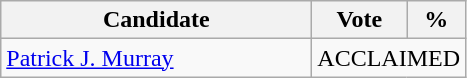<table class="wikitable">
<tr>
<th bgcolor="#DDDDFF" width="200px">Candidate</th>
<th bgcolor="#DDDDFF">Vote</th>
<th bgcolor="#DDDDFF">%</th>
</tr>
<tr>
<td><a href='#'>Patrick J. Murray</a></td>
<td colspan="2" align="center">ACCLAIMED</td>
</tr>
</table>
